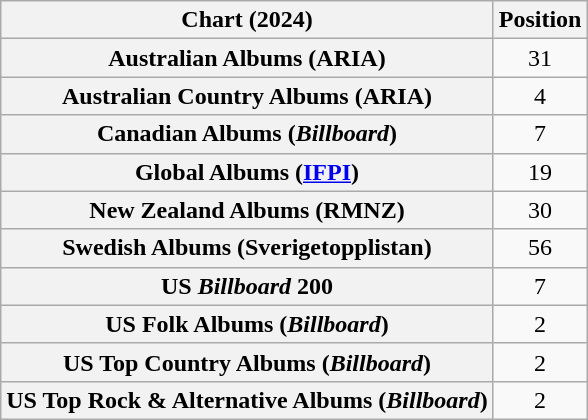<table class="wikitable sortable plainrowheaders" style="text-align:center">
<tr>
<th scope="col">Chart (2024)</th>
<th scope="col">Position</th>
</tr>
<tr>
<th scope="row">Australian Albums (ARIA)</th>
<td>31</td>
</tr>
<tr>
<th scope="row">Australian Country Albums (ARIA)</th>
<td>4</td>
</tr>
<tr>
<th scope="row">Canadian Albums (<em>Billboard</em>)</th>
<td>7</td>
</tr>
<tr>
<th scope="row">Global Albums (<a href='#'>IFPI</a>)</th>
<td>19</td>
</tr>
<tr>
<th scope="row">New Zealand Albums (RMNZ)</th>
<td>30</td>
</tr>
<tr>
<th scope="row">Swedish Albums (Sverigetopplistan)</th>
<td>56</td>
</tr>
<tr>
<th scope="row">US <em>Billboard</em> 200</th>
<td>7</td>
</tr>
<tr>
<th scope="row">US Folk Albums (<em>Billboard</em>)</th>
<td>2</td>
</tr>
<tr>
<th scope="row">US Top Country Albums (<em>Billboard</em>)</th>
<td>2</td>
</tr>
<tr>
<th scope="row">US Top Rock & Alternative Albums (<em>Billboard</em>)</th>
<td>2</td>
</tr>
</table>
